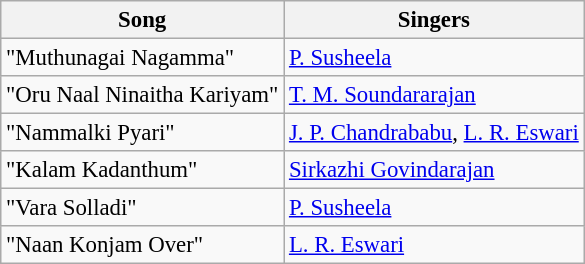<table class="wikitable" style="font-size:95%;">
<tr>
<th>Song</th>
<th>Singers</th>
</tr>
<tr>
<td>"Muthunagai Nagamma"</td>
<td><a href='#'>P. Susheela</a></td>
</tr>
<tr>
<td>"Oru Naal Ninaitha Kariyam"</td>
<td><a href='#'>T. M. Soundararajan</a></td>
</tr>
<tr>
<td>"Nammalki Pyari"</td>
<td><a href='#'>J. P. Chandrababu</a>, <a href='#'>L. R. Eswari</a></td>
</tr>
<tr>
<td>"Kalam Kadanthum"</td>
<td><a href='#'>Sirkazhi Govindarajan</a></td>
</tr>
<tr>
<td>"Vara Solladi"</td>
<td><a href='#'>P. Susheela</a></td>
</tr>
<tr>
<td>"Naan Konjam Over"</td>
<td><a href='#'>L. R. Eswari</a></td>
</tr>
</table>
